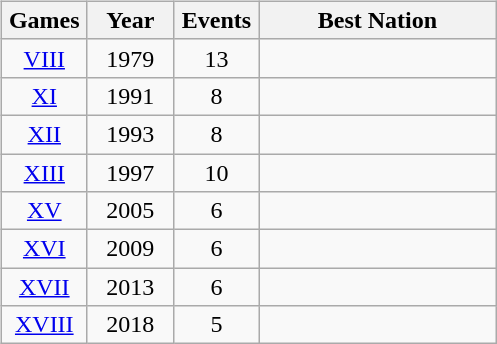<table>
<tr>
<td></td>
<td valign="top"><br><table class="wikitable">
<tr>
<th width="50">Games</th>
<th width="50">Year</th>
<th width="50">Events</th>
<th width="150">Best Nation</th>
</tr>
<tr>
<td align="center"><a href='#'>VIII</a></td>
<td align="center">1979</td>
<td align="center">13</td>
<td></td>
</tr>
<tr>
<td align="center"><a href='#'>XI</a></td>
<td align="center">1991</td>
<td align="center">8</td>
<td></td>
</tr>
<tr>
<td align="center"><a href='#'>XII</a></td>
<td align="center">1993</td>
<td align="center">8</td>
<td></td>
</tr>
<tr>
<td align="center"><a href='#'>XIII</a></td>
<td align="center">1997</td>
<td align="center">10</td>
<td></td>
</tr>
<tr>
<td align="center"><a href='#'>XV</a></td>
<td align="center">2005</td>
<td align="center">6</td>
<td></td>
</tr>
<tr>
<td align="center"><a href='#'>XVI</a></td>
<td align="center">2009</td>
<td align="center">6</td>
<td></td>
</tr>
<tr>
<td align="center"><a href='#'>XVII</a></td>
<td align="center">2013</td>
<td align="center">6</td>
<td></td>
</tr>
<tr>
<td align="center"><a href='#'>XVIII</a></td>
<td align="center">2018</td>
<td align="center">5</td>
<td></td>
</tr>
</table>
</td>
</tr>
</table>
